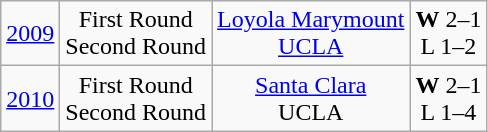<table class="wikitable collapsible collapsed">
<tr align="center">
<td><a href='#'>2009</a></td>
<td>First Round<br>Second Round</td>
<td><a href='#'>Loyola Marymount</a><br><a href='#'>UCLA</a></td>
<td><strong>W</strong> 2–1<br>L 1–2</td>
</tr>
<tr align="center">
<td><a href='#'>2010</a></td>
<td>First Round<br>Second Round</td>
<td><a href='#'>Santa Clara</a><br>UCLA</td>
<td><strong>W</strong> 2–1<br>L 1–4</td>
</tr>
</table>
